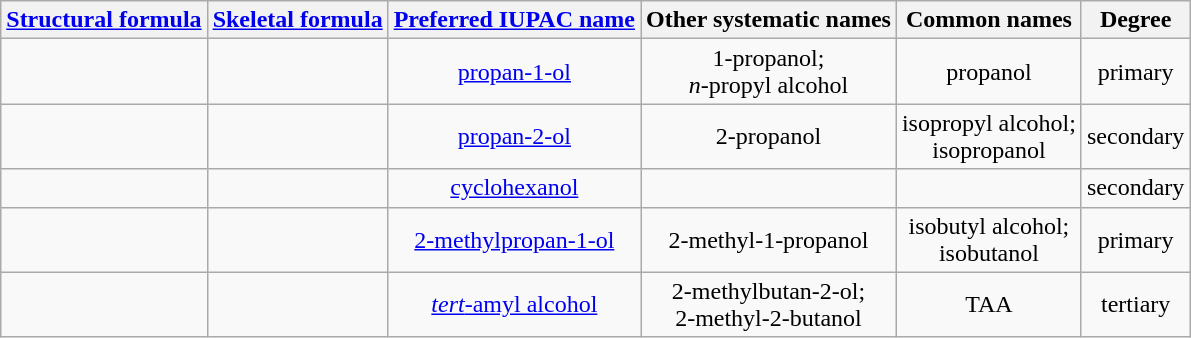<table class="wikitable skin-invert-image">
<tr>
<th><a href='#'>Structural formula</a></th>
<th><a href='#'>Skeletal formula</a></th>
<th><a href='#'>Preferred IUPAC name</a></th>
<th>Other systematic names</th>
<th>Common names</th>
<th>Degree</th>
</tr>
<tr style="text-align: center">
<td></td>
<td></td>
<td><a href='#'>propan-1-ol</a></td>
<td>1-propanol;<br><em>n</em>-propyl alcohol</td>
<td>propanol</td>
<td>primary</td>
</tr>
<tr style="text-align: center">
<td></td>
<td></td>
<td><a href='#'>propan-2-ol</a></td>
<td>2-propanol</td>
<td>isopropyl alcohol;<br>isopropanol</td>
<td>secondary</td>
</tr>
<tr style="text-align: center">
<td></td>
<td></td>
<td><a href='#'>cyclohexanol</a></td>
<td> </td>
<td> </td>
<td>secondary</td>
</tr>
<tr style="text-align: center">
<td></td>
<td></td>
<td><a href='#'>2-methylpropan-1-ol</a></td>
<td>2-methyl-1-propanol</td>
<td>isobutyl alcohol;<br>isobutanol</td>
<td>primary</td>
</tr>
<tr style="text-align: center">
<td></td>
<td></td>
<td><a href='#'><em>tert</em>-amyl alcohol</a></td>
<td>2-methylbutan-2-ol;<br>2-methyl-2-butanol</td>
<td>TAA</td>
<td>tertiary</td>
</tr>
</table>
